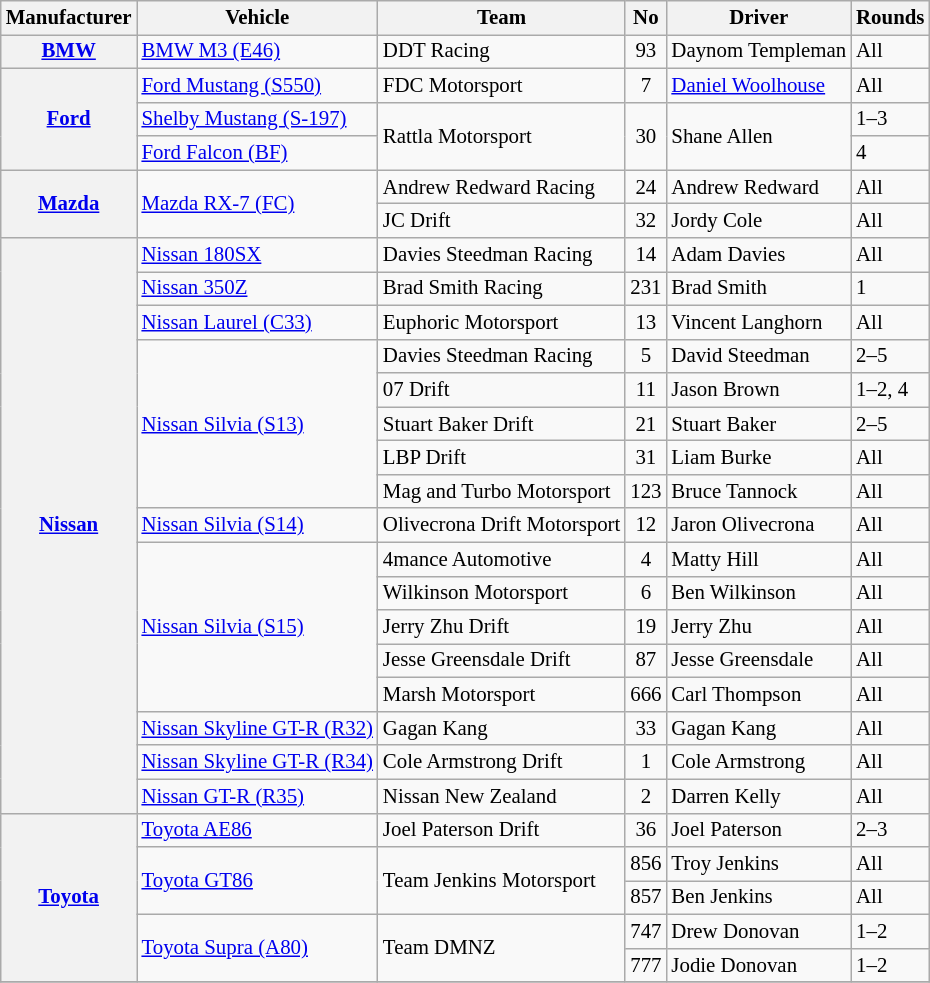<table class="wikitable" style="font-size: 87%;">
<tr>
<th>Manufacturer</th>
<th>Vehicle</th>
<th>Team</th>
<th>No</th>
<th>Driver</th>
<th>Rounds</th>
</tr>
<tr>
<th><a href='#'>BMW</a></th>
<td><a href='#'>BMW M3 (E46)</a></td>
<td>DDT Racing</td>
<td align="center">93</td>
<td> Daynom Templeman</td>
<td>All</td>
</tr>
<tr>
<th rowspan="3"><a href='#'>Ford</a></th>
<td><a href='#'>Ford Mustang (S550)</a></td>
<td>FDC Motorsport</td>
<td align="center">7</td>
<td> <a href='#'>Daniel Woolhouse</a></td>
<td>All</td>
</tr>
<tr>
<td><a href='#'>Shelby Mustang (S-197)</a></td>
<td rowspan="2">Rattla Motorsport</td>
<td rowspan="2" align="center">30</td>
<td rowspan="2"> Shane Allen</td>
<td>1–3</td>
</tr>
<tr>
<td><a href='#'>Ford Falcon (BF)</a></td>
<td>4</td>
</tr>
<tr>
<th rowspan="2"><a href='#'>Mazda</a></th>
<td rowspan="2"><a href='#'>Mazda RX-7 (FC)</a></td>
<td>Andrew Redward Racing</td>
<td align="center">24</td>
<td> Andrew Redward</td>
<td>All</td>
</tr>
<tr>
<td>JC Drift</td>
<td align="center">32</td>
<td> Jordy Cole</td>
<td>All</td>
</tr>
<tr>
<th rowspan="17"><a href='#'>Nissan</a></th>
<td><a href='#'>Nissan 180SX</a></td>
<td>Davies Steedman Racing</td>
<td align="center">14</td>
<td> Adam Davies</td>
<td>All</td>
</tr>
<tr>
<td><a href='#'>Nissan 350Z</a></td>
<td>Brad Smith Racing</td>
<td align="center">231</td>
<td> Brad Smith</td>
<td>1</td>
</tr>
<tr>
<td><a href='#'>Nissan Laurel (C33)</a></td>
<td>Euphoric Motorsport</td>
<td align="center">13</td>
<td> Vincent Langhorn</td>
<td>All</td>
</tr>
<tr>
<td rowspan="5"><a href='#'>Nissan Silvia (S13)</a></td>
<td>Davies Steedman Racing</td>
<td align="center">5</td>
<td> David Steedman</td>
<td>2–5</td>
</tr>
<tr>
<td>07 Drift</td>
<td align="center">11</td>
<td> Jason Brown</td>
<td>1–2, 4</td>
</tr>
<tr>
<td>Stuart Baker Drift</td>
<td align="center">21</td>
<td> Stuart Baker</td>
<td>2–5</td>
</tr>
<tr>
<td>LBP Drift</td>
<td align="center">31</td>
<td> Liam Burke</td>
<td>All</td>
</tr>
<tr>
<td>Mag and Turbo Motorsport</td>
<td align="center">123</td>
<td> Bruce Tannock</td>
<td>All</td>
</tr>
<tr>
<td><a href='#'>Nissan Silvia (S14)</a></td>
<td>Olivecrona Drift Motorsport</td>
<td align="center">12</td>
<td> Jaron Olivecrona</td>
<td>All</td>
</tr>
<tr>
<td rowspan="5"><a href='#'>Nissan Silvia (S15)</a></td>
<td>4mance Automotive</td>
<td align="center">4</td>
<td> Matty Hill</td>
<td>All</td>
</tr>
<tr>
<td>Wilkinson Motorsport</td>
<td align="center">6</td>
<td> Ben Wilkinson</td>
<td>All</td>
</tr>
<tr>
<td>Jerry Zhu Drift</td>
<td align="center">19</td>
<td> Jerry Zhu</td>
<td>All</td>
</tr>
<tr>
<td>Jesse Greensdale Drift</td>
<td align="center">87</td>
<td> Jesse Greensdale</td>
<td>All</td>
</tr>
<tr>
<td>Marsh Motorsport</td>
<td align="center">666</td>
<td> Carl Thompson</td>
<td>All</td>
</tr>
<tr>
<td><a href='#'>Nissan Skyline GT-R (R32)</a></td>
<td>Gagan Kang</td>
<td align="center">33</td>
<td> Gagan Kang</td>
<td>All</td>
</tr>
<tr>
<td><a href='#'>Nissan Skyline GT-R (R34)</a></td>
<td>Cole Armstrong Drift</td>
<td align="center">1</td>
<td> Cole Armstrong</td>
<td>All</td>
</tr>
<tr>
<td><a href='#'>Nissan GT-R (R35)</a></td>
<td>Nissan New Zealand</td>
<td align="center">2</td>
<td> Darren Kelly</td>
<td>All</td>
</tr>
<tr>
<th rowspan="5"><a href='#'>Toyota</a></th>
<td><a href='#'>Toyota AE86</a></td>
<td>Joel Paterson Drift</td>
<td align="center">36</td>
<td> Joel Paterson</td>
<td>2–3</td>
</tr>
<tr>
<td rowspan="2"><a href='#'>Toyota GT86</a></td>
<td rowspan="2">Team Jenkins Motorsport</td>
<td align="center">856</td>
<td> Troy Jenkins</td>
<td>All</td>
</tr>
<tr>
<td align="center">857</td>
<td> Ben Jenkins</td>
<td>All</td>
</tr>
<tr>
<td rowspan="2"><a href='#'>Toyota Supra (A80)</a></td>
<td rowspan="2">Team DMNZ</td>
<td align="center">747</td>
<td> Drew Donovan</td>
<td>1–2</td>
</tr>
<tr>
<td align="center">777</td>
<td> Jodie Donovan</td>
<td>1–2</td>
</tr>
<tr>
</tr>
</table>
